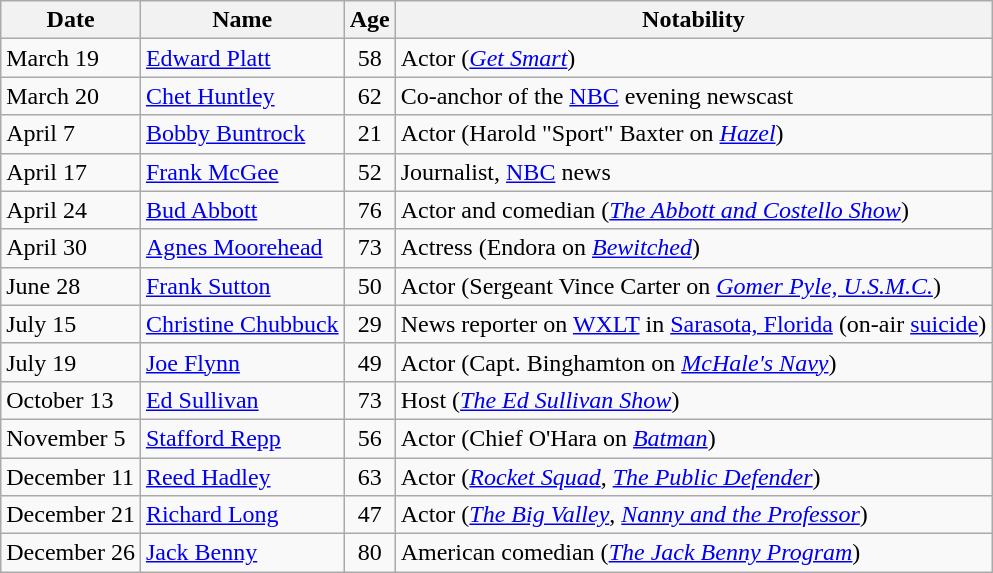<table class="wikitable">
<tr>
<th>Date</th>
<th>Name</th>
<th>Age</th>
<th>Notability</th>
</tr>
<tr>
<td>March 19</td>
<td><a href='#'>Edward Platt</a></td>
<td align="center">58</td>
<td>Actor (<em><a href='#'>Get Smart</a></em>)</td>
</tr>
<tr>
<td>March 20</td>
<td><a href='#'>Chet Huntley</a></td>
<td align="center">62</td>
<td>Co-anchor of the <a href='#'>NBC</a> evening newscast</td>
</tr>
<tr>
<td>April 7</td>
<td><a href='#'>Bobby Buntrock</a></td>
<td align="center">21</td>
<td>Actor (Harold "Sport" Baxter on <em><a href='#'>Hazel</a></em>)</td>
</tr>
<tr>
<td>April 17</td>
<td><a href='#'>Frank McGee</a></td>
<td align="center">52</td>
<td>Journalist, <a href='#'>NBC</a> news</td>
</tr>
<tr>
<td>April 24</td>
<td><a href='#'>Bud Abbott</a></td>
<td align="center">76</td>
<td>Actor and comedian (<em><a href='#'>The Abbott and Costello Show</a></em>)</td>
</tr>
<tr>
<td>April 30</td>
<td><a href='#'>Agnes Moorehead</a></td>
<td align="center">73</td>
<td>Actress (Endora on <em><a href='#'>Bewitched</a></em>)</td>
</tr>
<tr>
<td>June 28</td>
<td><a href='#'>Frank Sutton</a></td>
<td align="center">50</td>
<td>Actor (Sergeant Vince Carter on <em><a href='#'>Gomer Pyle, U.S.M.C.</a></em>)</td>
</tr>
<tr>
<td>July 15</td>
<td><a href='#'>Christine Chubbuck</a></td>
<td align="center">29</td>
<td>News reporter on <a href='#'>WXLT</a> in <a href='#'>Sarasota, Florida</a> (on-air <a href='#'>suicide</a>)</td>
</tr>
<tr>
<td>July 19</td>
<td><a href='#'>Joe Flynn</a></td>
<td align="center">49</td>
<td>Actor (Capt. Binghamton on <em><a href='#'>McHale's Navy</a></em>)</td>
</tr>
<tr>
<td>October 13</td>
<td><a href='#'>Ed Sullivan</a></td>
<td align="center">73</td>
<td>Host (<em><a href='#'>The Ed Sullivan Show</a></em>)</td>
</tr>
<tr>
<td>November 5</td>
<td><a href='#'>Stafford Repp</a></td>
<td align="center">56</td>
<td>Actor (Chief O'Hara on <em><a href='#'>Batman</a></em>)</td>
</tr>
<tr>
<td>December 11</td>
<td><a href='#'>Reed Hadley</a></td>
<td align="center">63</td>
<td>Actor (<em><a href='#'>Rocket Squad</a></em>, <em><a href='#'>The Public Defender</a></em>)</td>
</tr>
<tr>
<td>December 21</td>
<td><a href='#'>Richard Long</a></td>
<td align="center">47</td>
<td>Actor (<em><a href='#'>The Big Valley</a></em>, <em><a href='#'>Nanny and the Professor</a></em>)</td>
</tr>
<tr>
<td>December 26</td>
<td><a href='#'>Jack Benny</a></td>
<td align="center">80</td>
<td>American comedian (<em><a href='#'>The Jack Benny Program</a></em>)</td>
</tr>
</table>
